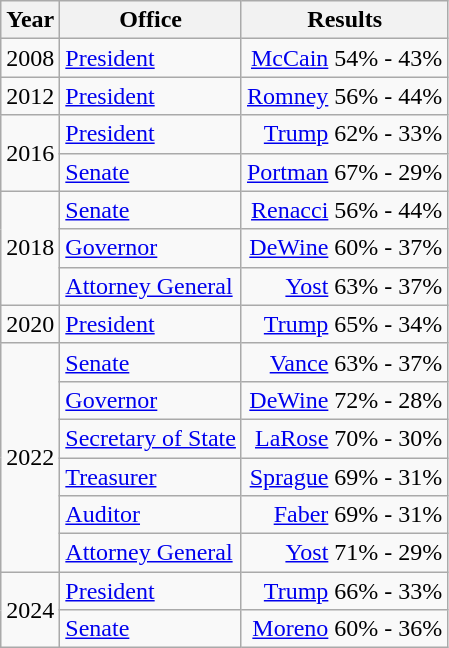<table class=wikitable>
<tr>
<th>Year</th>
<th>Office</th>
<th>Results</th>
</tr>
<tr>
<td>2008</td>
<td><a href='#'>President</a></td>
<td align="right" ><a href='#'>McCain</a> 54% - 43%</td>
</tr>
<tr>
<td>2012</td>
<td><a href='#'>President</a></td>
<td align="right" ><a href='#'>Romney</a> 56% - 44%</td>
</tr>
<tr>
<td rowspan=2>2016</td>
<td><a href='#'>President</a></td>
<td align="right" ><a href='#'>Trump</a> 62% - 33%</td>
</tr>
<tr>
<td><a href='#'>Senate</a></td>
<td align="right" ><a href='#'>Portman</a> 67% - 29%</td>
</tr>
<tr>
<td rowspan=3>2018</td>
<td><a href='#'>Senate</a></td>
<td align="right" ><a href='#'>Renacci</a> 56% - 44%</td>
</tr>
<tr>
<td><a href='#'>Governor</a></td>
<td align="right" ><a href='#'>DeWine</a> 60% - 37%</td>
</tr>
<tr>
<td><a href='#'>Attorney General</a></td>
<td align="right" ><a href='#'>Yost</a> 63% - 37%</td>
</tr>
<tr>
<td>2020</td>
<td><a href='#'>President</a></td>
<td align="right" ><a href='#'>Trump</a> 65% - 34%</td>
</tr>
<tr>
<td rowspan=6>2022</td>
<td><a href='#'>Senate</a></td>
<td align="right" ><a href='#'>Vance</a> 63% - 37%</td>
</tr>
<tr>
<td><a href='#'>Governor</a></td>
<td align="right" ><a href='#'>DeWine</a> 72% - 28%</td>
</tr>
<tr>
<td><a href='#'>Secretary of State</a></td>
<td align="right" ><a href='#'>LaRose</a> 70% - 30%</td>
</tr>
<tr>
<td><a href='#'>Treasurer</a></td>
<td align="right" ><a href='#'>Sprague</a> 69% - 31%</td>
</tr>
<tr>
<td><a href='#'>Auditor</a></td>
<td align="right" ><a href='#'>Faber</a> 69% - 31%</td>
</tr>
<tr>
<td><a href='#'>Attorney General</a></td>
<td align="right" ><a href='#'>Yost</a> 71% - 29%</td>
</tr>
<tr>
<td rowspan=2>2024</td>
<td><a href='#'>President</a></td>
<td align="right" ><a href='#'>Trump</a> 66% - 33%</td>
</tr>
<tr>
<td><a href='#'>Senate</a></td>
<td align="right" ><a href='#'>Moreno</a> 60% - 36%</td>
</tr>
</table>
